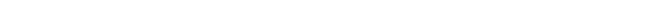<table style="width:66%; text-align:center;">
<tr style="color:white;">
<td style="background:"><strong>67</strong></td>
<td style="background:"><strong>47</strong></td>
</tr>
</table>
